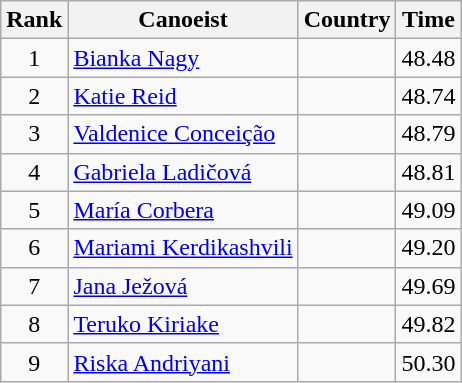<table class="wikitable" style="text-align:center">
<tr>
<th>Rank</th>
<th>Canoeist</th>
<th>Country</th>
<th>Time</th>
</tr>
<tr>
<td>1</td>
<td align="left"><a href='#'>Bianka Nagy</a></td>
<td align="left"></td>
<td>48.48</td>
</tr>
<tr>
<td>2</td>
<td align="left"><a href='#'>Katie Reid</a></td>
<td align="left"></td>
<td>48.74</td>
</tr>
<tr>
<td>3</td>
<td align="left"><a href='#'>Valdenice Conceição</a></td>
<td align="left"></td>
<td>48.79</td>
</tr>
<tr>
<td>4</td>
<td align="left"><a href='#'>Gabriela Ladičová</a></td>
<td align="left"></td>
<td>48.81</td>
</tr>
<tr>
<td>5</td>
<td align="left"><a href='#'>María Corbera</a></td>
<td align="left"></td>
<td>49.09</td>
</tr>
<tr>
<td>6</td>
<td align="left"><a href='#'>Mariami Kerdikashvili</a></td>
<td align="left"></td>
<td>49.20</td>
</tr>
<tr>
<td>7</td>
<td align="left"><a href='#'>Jana Ježová</a></td>
<td align="left"></td>
<td>49.69</td>
</tr>
<tr>
<td>8</td>
<td align="left"><a href='#'>Teruko Kiriake</a></td>
<td align="left"></td>
<td>49.82</td>
</tr>
<tr>
<td>9</td>
<td align="left"><a href='#'>Riska Andriyani</a></td>
<td align="left"></td>
<td>50.30</td>
</tr>
</table>
